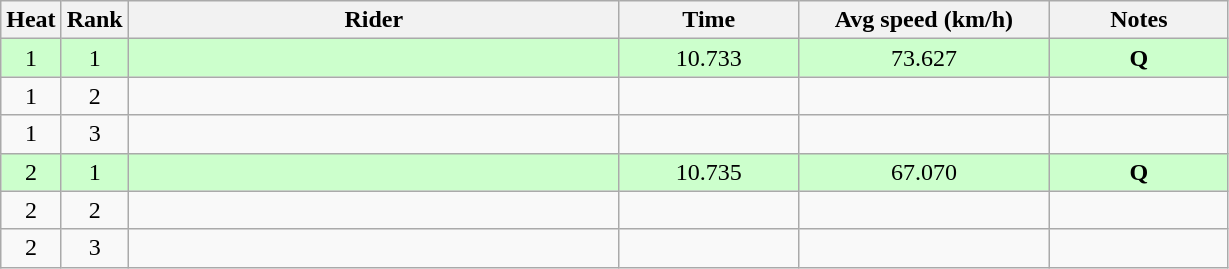<table class="wikitable sortable" style="text-align:center;">
<tr>
<th>Heat</th>
<th>Rank</th>
<th style="width:20em;">Rider</th>
<th style="width:7em;">Time</th>
<th style="width:10em;">Avg speed (km/h)</th>
<th style="width:7em;">Notes</th>
</tr>
<tr bgcolor=ccffcc>
<td>1</td>
<td>1</td>
<td align=left></td>
<td>10.733</td>
<td>73.627</td>
<td><strong>Q</strong></td>
</tr>
<tr>
<td>1</td>
<td>2</td>
<td align=left></td>
<td></td>
<td></td>
<td></td>
</tr>
<tr>
<td>1</td>
<td>3</td>
<td align=left></td>
<td></td>
<td></td>
<td></td>
</tr>
<tr bgcolor=ccffcc>
<td>2</td>
<td>1</td>
<td align=left></td>
<td>10.735</td>
<td>67.070</td>
<td><strong>Q</strong></td>
</tr>
<tr>
<td>2</td>
<td>2</td>
<td align=left></td>
<td></td>
<td></td>
<td></td>
</tr>
<tr>
<td>2</td>
<td>3</td>
<td align=left></td>
<td></td>
<td></td>
<td></td>
</tr>
</table>
